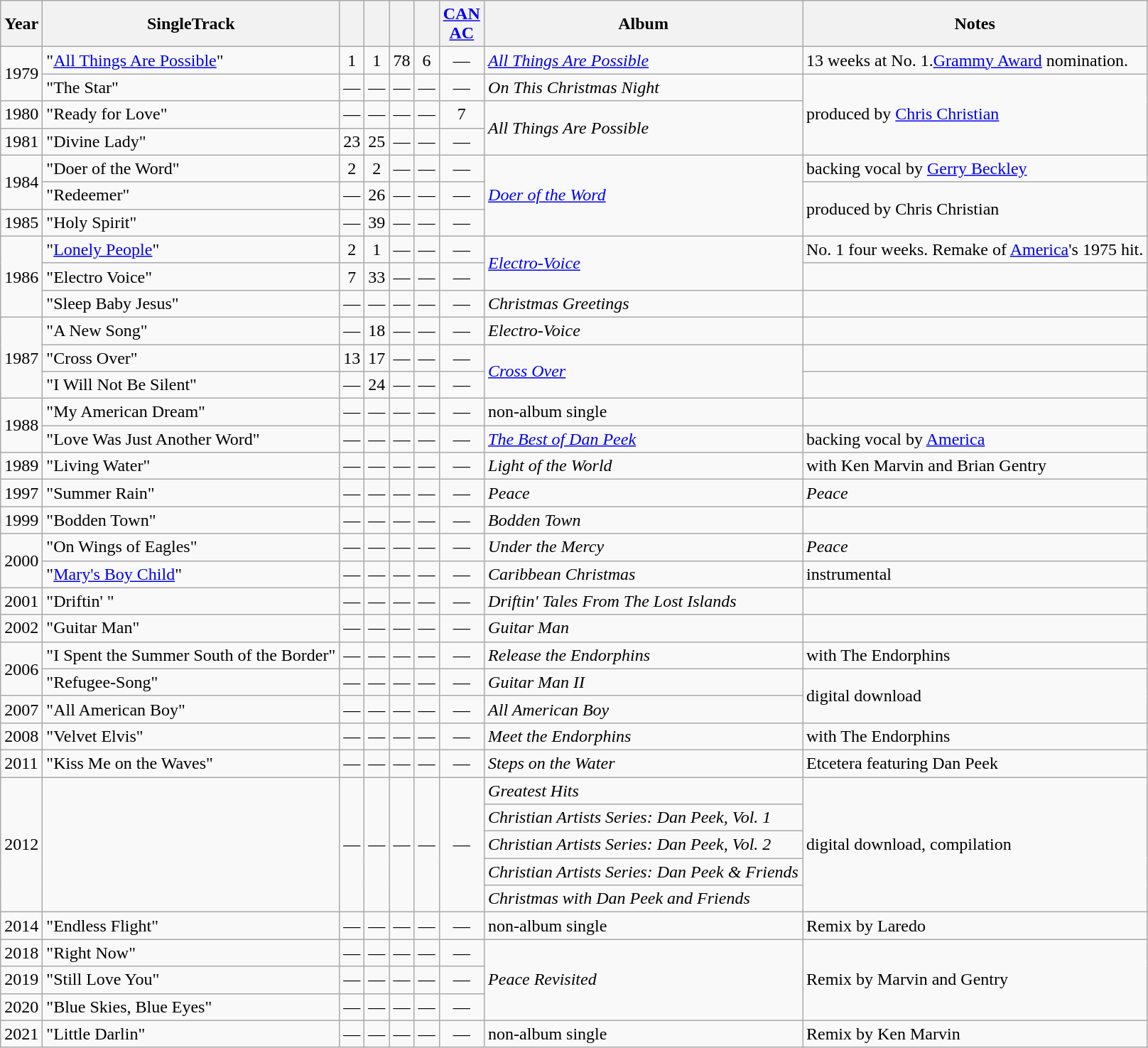<table class="wikitable">
<tr>
<th>Year</th>
<th>SingleTrack</th>
<th><br></th>
<th><br></th>
<th><br></th>
<th><br></th>
<th width="35"><a href='#'>CAN AC</a> </th>
<th>Album</th>
<th>Notes</th>
</tr>
<tr>
<td rowspan="2">1979</td>
<td>"<a href='#'>All Things Are Possible</a>"</td>
<td style="text-align:center;">1</td>
<td style="text-align:center;">1</td>
<td style="text-align:center;">78</td>
<td style="text-align:center;">6</td>
<td style="text-align:center;">—</td>
<td><em><a href='#'>All Things Are Possible</a></em></td>
<td>13 weeks at No. 1.<a href='#'>Grammy Award</a> nomination.</td>
</tr>
<tr>
<td>"The Star"</td>
<td style="text-align:center;">—</td>
<td style="text-align:center;">—</td>
<td style="text-align:center;">—</td>
<td style="text-align:center;">—</td>
<td style="text-align:center;">—</td>
<td><em>On This Christmas Night</em> </td>
<td rowspan="3">produced by <a href='#'>Chris Christian</a></td>
</tr>
<tr>
<td>1980</td>
<td>"Ready for Love"</td>
<td style="text-align:center;">—</td>
<td style="text-align:center;">—</td>
<td style="text-align:center;">—</td>
<td style="text-align:center;">—</td>
<td style="text-align:center;">7</td>
<td rowspan="2"><em>All Things Are Possible</em></td>
</tr>
<tr>
<td>1981</td>
<td>"Divine Lady"</td>
<td style="text-align:center;">23</td>
<td style="text-align:center;">25</td>
<td style="text-align:center;">—</td>
<td style="text-align:center;">—</td>
<td style="text-align:center;">—</td>
</tr>
<tr>
<td rowspan="2">1984</td>
<td>"Doer of the Word"</td>
<td style="text-align:center;">2</td>
<td style="text-align:center;">2</td>
<td style="text-align:center;">—</td>
<td style="text-align:center;">—</td>
<td style="text-align:center;">—</td>
<td rowspan="3"><em><a href='#'>Doer of the Word</a></em></td>
<td>backing vocal by <a href='#'>Gerry Beckley</a></td>
</tr>
<tr>
<td>"Redeemer"</td>
<td style="text-align:center;">—</td>
<td style="text-align:center;">26</td>
<td style="text-align:center;">—</td>
<td style="text-align:center;">—</td>
<td style="text-align:center;">—</td>
<td rowspan="2">produced by Chris Christian</td>
</tr>
<tr>
<td>1985</td>
<td>"Holy Spirit"</td>
<td style="text-align:center;">—</td>
<td style="text-align:center;">39</td>
<td style="text-align:center;">—</td>
<td style="text-align:center;">—</td>
<td style="text-align:center;">—</td>
</tr>
<tr>
<td rowspan="3">1986</td>
<td>"<a href='#'>Lonely People</a>"</td>
<td style="text-align:center;">2</td>
<td style="text-align:center;">1</td>
<td style="text-align:center;">—</td>
<td style="text-align:center;">—</td>
<td style="text-align:center;">—</td>
<td rowspan="2"><em><a href='#'>Electro-Voice</a></em></td>
<td>No. 1 four weeks. Remake of <a href='#'>America</a>'s 1975 hit.</td>
</tr>
<tr>
<td>"Electro Voice"</td>
<td style="text-align:center;">7</td>
<td style="text-align:center;">33</td>
<td style="text-align:center;">—</td>
<td style="text-align:center;">—</td>
<td style="text-align:center;">—</td>
<td></td>
</tr>
<tr>
<td>"Sleep Baby Jesus"</td>
<td style="text-align:center;">—</td>
<td style="text-align:center;">—</td>
<td style="text-align:center;">—</td>
<td style="text-align:center;">—</td>
<td style="text-align:center;">—</td>
<td><em>Christmas Greetings</em> </td>
<td></td>
</tr>
<tr>
<td rowspan="3">1987</td>
<td>"A New Song"</td>
<td style="text-align:center;">—</td>
<td style="text-align:center;">18</td>
<td style="text-align:center;">—</td>
<td style="text-align:center;">—</td>
<td style="text-align:center;">—</td>
<td><em>Electro-Voice</em></td>
<td></td>
</tr>
<tr>
<td>"Cross Over"</td>
<td style="text-align:center;">13</td>
<td style="text-align:center;">17</td>
<td style="text-align:center;">—</td>
<td style="text-align:center;">—</td>
<td style="text-align:center;">—</td>
<td rowspan="2"><em><a href='#'>Cross Over</a></em></td>
<td></td>
</tr>
<tr>
<td>"I Will Not Be Silent"</td>
<td style="text-align:center;">—</td>
<td style="text-align:center;">24</td>
<td style="text-align:center;">—</td>
<td style="text-align:center;">—</td>
<td style="text-align:center;">—</td>
<td></td>
</tr>
<tr>
<td rowspan="2">1988</td>
<td>"My American Dream"</td>
<td style="text-align:center;">—</td>
<td style="text-align:center;">—</td>
<td style="text-align:center;">—</td>
<td style="text-align:center;">—</td>
<td style="text-align:center;">—</td>
<td>non-album single</td>
<td></td>
</tr>
<tr>
<td>"Love Was Just Another Word"</td>
<td style="text-align:center;">—</td>
<td style="text-align:center;">—</td>
<td style="text-align:center;">—</td>
<td style="text-align:center;">—</td>
<td style="text-align:center;">—</td>
<td><em><a href='#'>The Best of Dan Peek</a></em> </td>
<td>backing vocal by <a href='#'>America</a></td>
</tr>
<tr>
<td>1989</td>
<td>"Living Water"</td>
<td style="text-align:center;">—</td>
<td style="text-align:center;">—</td>
<td style="text-align:center;">—</td>
<td style="text-align:center;">—</td>
<td style="text-align:center;">—</td>
<td><em>Light of the World</em></td>
<td>with Ken Marvin and Brian Gentry</td>
</tr>
<tr>
<td>1997</td>
<td>"Summer Rain"</td>
<td style="text-align:center;">—</td>
<td style="text-align:center;">—</td>
<td style="text-align:center;">—</td>
<td style="text-align:center;">—</td>
<td style="text-align:center;">—</td>
<td><em>Peace</em></td>
<td><em>Peace</em> </td>
</tr>
<tr>
<td>1999</td>
<td>"Bodden Town"</td>
<td style="text-align:center;">—</td>
<td style="text-align:center;">—</td>
<td style="text-align:center;">—</td>
<td style="text-align:center;">—</td>
<td style="text-align:center;">—</td>
<td><em>Bodden Town</em></td>
<td></td>
</tr>
<tr>
<td rowspan="2">2000</td>
<td>"On Wings of Eagles"</td>
<td style="text-align:center;">—</td>
<td style="text-align:center;">—</td>
<td style="text-align:center;">—</td>
<td style="text-align:center;">—</td>
<td style="text-align:center;">—</td>
<td><em>Under the Mercy</em></td>
<td><em>Peace</em> </td>
</tr>
<tr>
<td>"<a href='#'>Mary's Boy Child</a>"</td>
<td style="text-align:center;">—</td>
<td style="text-align:center;">—</td>
<td style="text-align:center;">—</td>
<td style="text-align:center;">—</td>
<td style="text-align:center;">—</td>
<td><em>Caribbean Christmas</em></td>
<td>instrumental</td>
</tr>
<tr>
<td>2001</td>
<td>"Driftin' "</td>
<td style="text-align:center;">—</td>
<td style="text-align:center;">—</td>
<td style="text-align:center;">—</td>
<td style="text-align:center;">—</td>
<td style="text-align:center;">—</td>
<td><em>Driftin' Tales From The Lost Islands</em></td>
<td></td>
</tr>
<tr>
<td>2002</td>
<td>"Guitar Man"</td>
<td style="text-align:center;">—</td>
<td style="text-align:center;">—</td>
<td style="text-align:center;">—</td>
<td style="text-align:center;">—</td>
<td style="text-align:center;">—</td>
<td><em>Guitar Man</em></td>
<td></td>
</tr>
<tr>
<td rowspan="2">2006</td>
<td>"I Spent the Summer South of the Border"</td>
<td style="text-align:center;">—</td>
<td style="text-align:center;">—</td>
<td style="text-align:center;">—</td>
<td style="text-align:center;">—</td>
<td style="text-align:center;">—</td>
<td><em>Release the Endorphins</em></td>
<td>with The Endorphins</td>
</tr>
<tr>
<td>"Refugee-Song"</td>
<td style="text-align:center;">—</td>
<td style="text-align:center;">—</td>
<td style="text-align:center;">—</td>
<td style="text-align:center;">—</td>
<td style="text-align:center;">—</td>
<td><em>Guitar Man II</em></td>
<td rowspan="2">digital download</td>
</tr>
<tr>
<td>2007</td>
<td>"All American Boy"</td>
<td style="text-align:center;">—</td>
<td style="text-align:center;">—</td>
<td style="text-align:center;">—</td>
<td style="text-align:center;">—</td>
<td style="text-align:center;">—</td>
<td><em>All American Boy</em></td>
</tr>
<tr>
<td>2008</td>
<td>"Velvet Elvis"</td>
<td style="text-align:center;">—</td>
<td style="text-align:center;">—</td>
<td style="text-align:center;">—</td>
<td style="text-align:center;">—</td>
<td style="text-align:center;">—</td>
<td><em>Meet the Endorphins</em></td>
<td>with The Endorphins</td>
</tr>
<tr>
<td>2011</td>
<td>"Kiss Me on the Waves"</td>
<td style="text-align:center;">—</td>
<td style="text-align:center;">—</td>
<td style="text-align:center;">—</td>
<td style="text-align:center;">—</td>
<td style="text-align:center;">—</td>
<td><em>Steps on the Water</em></td>
<td>Etcetera featuring Dan Peek</td>
</tr>
<tr>
<td rowspan="5">2012</td>
<td rowspan="5"></td>
<td rowspan="5" style="text-align:center;">—</td>
<td rowspan="5" style="text-align:center;">—</td>
<td rowspan="5" style="text-align:center;">—</td>
<td rowspan="5" style="text-align:center;">—</td>
<td rowspan="5" style="text-align:center;">—</td>
<td><em>Greatest Hits</em></td>
<td rowspan="5">digital download, compilation</td>
</tr>
<tr>
<td><em>Christian Artists Series: Dan Peek, Vol. 1</em></td>
</tr>
<tr>
<td><em>Christian Artists Series: Dan Peek, Vol. 2</em></td>
</tr>
<tr>
<td><em>Christian Artists Series: Dan Peek & Friends</em> </td>
</tr>
<tr>
<td><em>Christmas with Dan Peek and Friends</em> </td>
</tr>
<tr>
<td>2014</td>
<td>"Endless Flight" </td>
<td style="text-align:center;">—</td>
<td style="text-align:center;">—</td>
<td style="text-align:center;">—</td>
<td style="text-align:center;">—</td>
<td style="text-align:center;">—</td>
<td>non-album single</td>
<td>Remix by Laredo</td>
</tr>
<tr>
<td>2018</td>
<td>"Right Now" </td>
<td style="text-align:center;">—</td>
<td style="text-align:center;">—</td>
<td style="text-align:center;">—</td>
<td style="text-align:center;">—</td>
<td style="text-align:center;">—</td>
<td rowspan="3"><em>Peace Revisited</em></td>
<td rowspan="3">Remix by Marvin and Gentry</td>
</tr>
<tr>
<td>2019</td>
<td>"Still Love You" </td>
<td style="text-align:center;">—</td>
<td style="text-align:center;">—</td>
<td style="text-align:center;">—</td>
<td style="text-align:center;">—</td>
<td style="text-align:center;">—</td>
</tr>
<tr>
<td>2020</td>
<td>"Blue Skies, Blue Eyes" </td>
<td style="text-align:center;">—</td>
<td style="text-align:center;">—</td>
<td style="text-align:center;">—</td>
<td style="text-align:center;">—</td>
<td style="text-align:center;">—</td>
</tr>
<tr>
<td>2021</td>
<td>"Little Darlin" </td>
<td style="text-align:center;">—</td>
<td style="text-align:center;">—</td>
<td style="text-align:center;">—</td>
<td style="text-align:center;">—</td>
<td style="text-align:center;">—</td>
<td>non-album single</td>
<td>Remix by Ken Marvin</td>
</tr>
</table>
